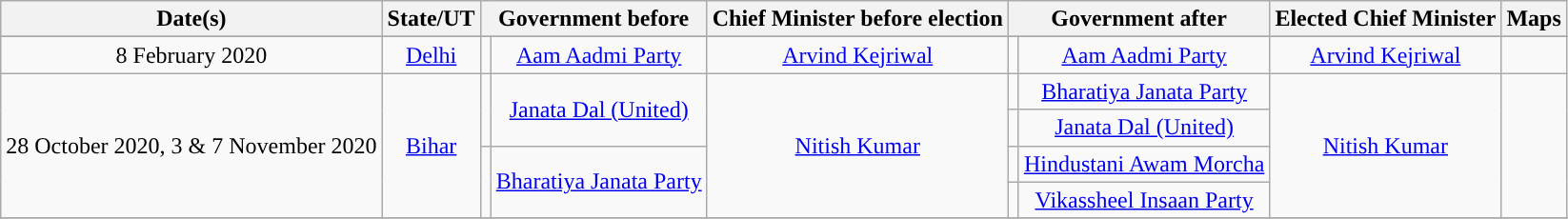<table class="wikitable sortable">
<tr>
<th>Date(s)</th>
<th>State/UT</th>
<th colspan="2">Government before</th>
<th>Chief Minister before election</th>
<th colspan="2">Government after</th>
<th>Elected Chief Minister</th>
<th>Maps</th>
</tr>
<tr style="text-align:center;">
</tr>
<tr style="text-align:center;">
<td>8 February 2020</td>
<td><a href='#'>Delhi</a></td>
<td></td>
<td><a href='#'>Aam Aadmi Party</a></td>
<td><a href='#'>Arvind Kejriwal</a></td>
<td></td>
<td><a href='#'>Aam Aadmi Party</a></td>
<td><a href='#'>Arvind Kejriwal</a></td>
<td></td>
</tr>
<tr style="text-align:center;">
<td rowspan=4>28 October 2020, 3 & 7 November 2020</td>
<td rowspan=4><a href='#'>Bihar</a></td>
<td rowspan="2"></td>
<td rowspan=2><a href='#'>Janata Dal (United)</a></td>
<td rowspan=4><a href='#'>Nitish Kumar</a></td>
<td></td>
<td><a href='#'>Bharatiya Janata Party</a></td>
<td rowspan=4><a href='#'>Nitish Kumar</a></td>
<td rowspan=4></td>
</tr>
<tr style="text-align:center;">
<td></td>
<td><a href='#'>Janata Dal (United)</a></td>
</tr>
<tr style="text-align:center;">
<td rowspan=2></td>
<td rowspan=2><a href='#'>Bharatiya Janata Party</a></td>
<td></td>
<td><a href='#'>Hindustani Awam Morcha</a></td>
</tr>
<tr style="text-align:center;">
<td></td>
<td><a href='#'>Vikassheel Insaan Party</a></td>
</tr>
<tr style="text-align:center;">
</tr>
</table>
